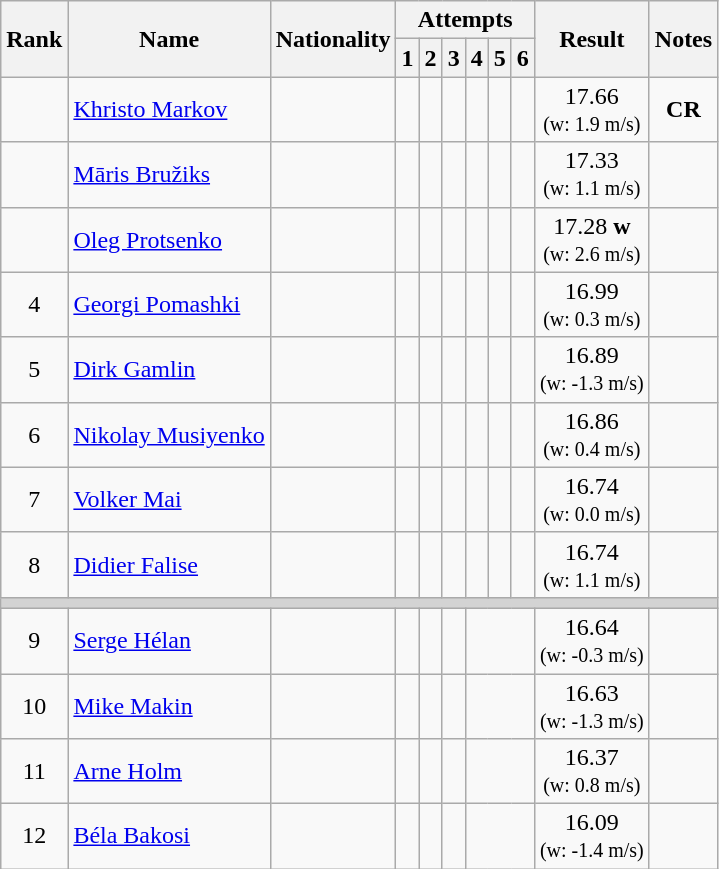<table class="wikitable sortable" style="text-align:center">
<tr>
<th rowspan="2">Rank</th>
<th rowspan="2">Name</th>
<th rowspan="2">Nationality</th>
<th colspan="6">Attempts</th>
<th rowspan="2">Result</th>
<th rowspan="2">Notes</th>
</tr>
<tr>
<th>1</th>
<th>2</th>
<th>3</th>
<th>4</th>
<th>5</th>
<th>6</th>
</tr>
<tr>
<td></td>
<td align=left><a href='#'>Khristo Markov</a></td>
<td align=left></td>
<td></td>
<td></td>
<td></td>
<td></td>
<td></td>
<td></td>
<td>17.66<br><small>(w: 1.9 m/s)</small></td>
<td><strong>CR</strong></td>
</tr>
<tr>
<td></td>
<td align=left><a href='#'>Māris Bružiks</a></td>
<td align=left></td>
<td></td>
<td></td>
<td></td>
<td></td>
<td></td>
<td></td>
<td>17.33<br><small>(w: 1.1 m/s)</small></td>
<td></td>
</tr>
<tr>
<td></td>
<td align=left><a href='#'>Oleg Protsenko</a></td>
<td align=left></td>
<td></td>
<td></td>
<td></td>
<td></td>
<td></td>
<td></td>
<td>17.28 <strong>w</strong><br><small>(w: 2.6 m/s)</small></td>
<td></td>
</tr>
<tr>
<td>4</td>
<td align=left><a href='#'>Georgi Pomashki</a></td>
<td align=left></td>
<td></td>
<td></td>
<td></td>
<td></td>
<td></td>
<td></td>
<td>16.99<br><small>(w: 0.3 m/s)</small></td>
<td></td>
</tr>
<tr>
<td>5</td>
<td align=left><a href='#'>Dirk Gamlin</a></td>
<td align=left></td>
<td></td>
<td></td>
<td></td>
<td></td>
<td></td>
<td></td>
<td>16.89<br><small>(w: -1.3 m/s)</small></td>
<td></td>
</tr>
<tr>
<td>6</td>
<td align=left><a href='#'>Nikolay Musiyenko</a></td>
<td align=left></td>
<td></td>
<td></td>
<td></td>
<td></td>
<td></td>
<td></td>
<td>16.86<br><small>(w: 0.4 m/s)</small></td>
<td></td>
</tr>
<tr>
<td>7</td>
<td align=left><a href='#'>Volker Mai</a></td>
<td align=left></td>
<td></td>
<td></td>
<td></td>
<td></td>
<td></td>
<td></td>
<td>16.74<br><small>(w: 0.0 m/s)</small></td>
<td></td>
</tr>
<tr>
<td>8</td>
<td align=left><a href='#'>Didier Falise</a></td>
<td align=left></td>
<td></td>
<td></td>
<td></td>
<td></td>
<td></td>
<td></td>
<td>16.74<br><small>(w: 1.1 m/s)</small></td>
<td></td>
</tr>
<tr>
<td colspan=11 bgcolor=lightgray></td>
</tr>
<tr>
<td>9</td>
<td align=left><a href='#'>Serge Hélan</a></td>
<td align=left></td>
<td></td>
<td></td>
<td></td>
<td colspan="3"></td>
<td>16.64<br><small>(w: -0.3 m/s)</small></td>
<td></td>
</tr>
<tr>
<td>10</td>
<td align=left><a href='#'>Mike Makin</a></td>
<td align=left></td>
<td></td>
<td></td>
<td></td>
<td colspan="3"></td>
<td>16.63<br><small>(w: -1.3 m/s)</small></td>
<td></td>
</tr>
<tr>
<td>11</td>
<td align=left><a href='#'>Arne Holm</a></td>
<td align=left></td>
<td></td>
<td></td>
<td></td>
<td colspan="3"></td>
<td>16.37<br><small>(w: 0.8 m/s)</small></td>
<td></td>
</tr>
<tr>
<td>12</td>
<td align=left><a href='#'>Béla Bakosi</a></td>
<td align=left></td>
<td></td>
<td></td>
<td></td>
<td colspan="3"></td>
<td>16.09<br><small>(w: -1.4 m/s)</small></td>
<td></td>
</tr>
</table>
